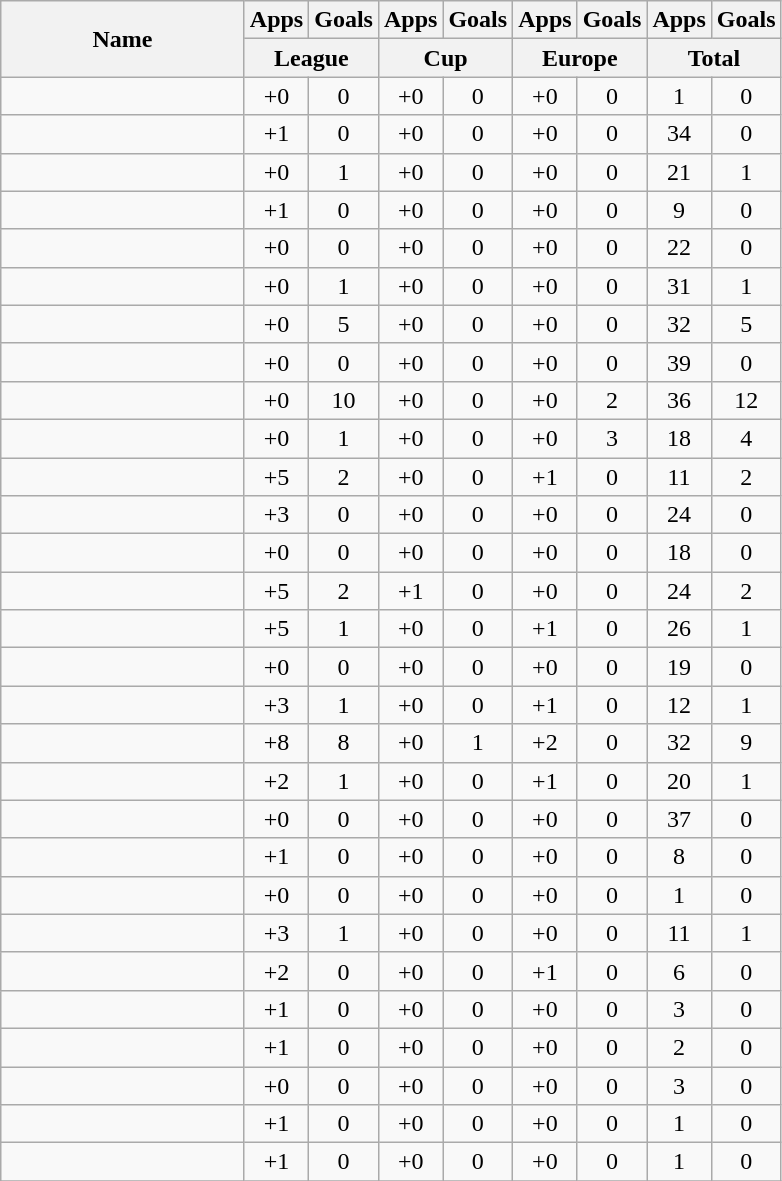<table class="wikitable sortable" style="text-align:center">
<tr>
<th rowspan="2" width="155">Name</th>
<th>Apps</th>
<th>Goals</th>
<th>Apps</th>
<th>Goals</th>
<th>Apps</th>
<th>Goals</th>
<th>Apps</th>
<th>Goals</th>
</tr>
<tr class="unsortable">
<th colspan="2" width="55">League</th>
<th colspan="2" width="55">Cup</th>
<th colspan="2" width="55">Europe</th>
<th colspan="2" width="55">Total</th>
</tr>
<tr>
<td align="left"> </td>
<td>+0</td>
<td>0</td>
<td>+0</td>
<td>0</td>
<td>+0</td>
<td>0</td>
<td>1</td>
<td>0</td>
</tr>
<tr>
<td align="left"> </td>
<td>+1</td>
<td>0</td>
<td>+0</td>
<td>0</td>
<td>+0</td>
<td>0</td>
<td>34</td>
<td>0</td>
</tr>
<tr>
<td align="left"> </td>
<td>+0</td>
<td>1</td>
<td>+0</td>
<td>0</td>
<td>+0</td>
<td>0</td>
<td>21</td>
<td>1</td>
</tr>
<tr>
<td align="left"> </td>
<td>+1</td>
<td>0</td>
<td>+0</td>
<td>0</td>
<td>+0</td>
<td>0</td>
<td>9</td>
<td>0</td>
</tr>
<tr>
<td align="left"> </td>
<td>+0</td>
<td>0</td>
<td>+0</td>
<td>0</td>
<td>+0</td>
<td>0</td>
<td>22</td>
<td>0</td>
</tr>
<tr>
<td align="left"> </td>
<td>+0</td>
<td>1</td>
<td>+0</td>
<td>0</td>
<td>+0</td>
<td>0</td>
<td>31</td>
<td>1</td>
</tr>
<tr>
<td align="left"> </td>
<td>+0</td>
<td>5</td>
<td>+0</td>
<td>0</td>
<td>+0</td>
<td>0</td>
<td>32</td>
<td>5</td>
</tr>
<tr>
<td align="left"> </td>
<td>+0</td>
<td>0</td>
<td>+0</td>
<td>0</td>
<td>+0</td>
<td>0</td>
<td>39</td>
<td>0</td>
</tr>
<tr>
<td align="left"> </td>
<td>+0</td>
<td>10</td>
<td>+0</td>
<td>0</td>
<td>+0</td>
<td>2</td>
<td>36</td>
<td>12</td>
</tr>
<tr>
<td align="left"> </td>
<td>+0</td>
<td>1</td>
<td>+0</td>
<td>0</td>
<td>+0</td>
<td>3</td>
<td>18</td>
<td>4</td>
</tr>
<tr>
<td align="left"> </td>
<td>+5</td>
<td>2</td>
<td>+0</td>
<td>0</td>
<td>+1</td>
<td>0</td>
<td>11</td>
<td>2</td>
</tr>
<tr>
<td align="left"> </td>
<td>+3</td>
<td>0</td>
<td>+0</td>
<td>0</td>
<td>+0</td>
<td>0</td>
<td>24</td>
<td>0</td>
</tr>
<tr>
<td align="left"> </td>
<td>+0</td>
<td>0</td>
<td>+0</td>
<td>0</td>
<td>+0</td>
<td>0</td>
<td>18</td>
<td>0</td>
</tr>
<tr>
<td align="left"> </td>
<td>+5</td>
<td>2</td>
<td>+1</td>
<td>0</td>
<td>+0</td>
<td>0</td>
<td>24</td>
<td>2</td>
</tr>
<tr>
<td align="left"> </td>
<td>+5</td>
<td>1</td>
<td>+0</td>
<td>0</td>
<td>+1</td>
<td>0</td>
<td>26</td>
<td>1</td>
</tr>
<tr>
<td align="left"> </td>
<td>+0</td>
<td>0</td>
<td>+0</td>
<td>0</td>
<td>+0</td>
<td>0</td>
<td>19</td>
<td>0</td>
</tr>
<tr>
<td align="left"> </td>
<td>+3</td>
<td>1</td>
<td>+0</td>
<td>0</td>
<td>+1</td>
<td>0</td>
<td>12</td>
<td>1</td>
</tr>
<tr>
<td align="left"> </td>
<td>+8</td>
<td>8</td>
<td>+0</td>
<td>1</td>
<td>+2</td>
<td>0</td>
<td>32</td>
<td>9</td>
</tr>
<tr>
<td align="left"> </td>
<td>+2</td>
<td>1</td>
<td>+0</td>
<td>0</td>
<td>+1</td>
<td>0</td>
<td>20</td>
<td>1</td>
</tr>
<tr>
<td align="left"> </td>
<td>+0</td>
<td>0</td>
<td>+0</td>
<td>0</td>
<td>+0</td>
<td>0</td>
<td>37</td>
<td>0</td>
</tr>
<tr>
<td align="left"> </td>
<td>+1</td>
<td>0</td>
<td>+0</td>
<td>0</td>
<td>+0</td>
<td>0</td>
<td>8</td>
<td>0</td>
</tr>
<tr>
<td align="left"> </td>
<td>+0</td>
<td>0</td>
<td>+0</td>
<td>0</td>
<td>+0</td>
<td>0</td>
<td>1</td>
<td>0</td>
</tr>
<tr>
<td align="left"> </td>
<td>+3</td>
<td>1</td>
<td>+0</td>
<td>0</td>
<td>+0</td>
<td>0</td>
<td>11</td>
<td>1</td>
</tr>
<tr>
<td align="left"> </td>
<td>+2</td>
<td>0</td>
<td>+0</td>
<td>0</td>
<td>+1</td>
<td>0</td>
<td>6</td>
<td>0</td>
</tr>
<tr>
<td align="left"> </td>
<td>+1</td>
<td>0</td>
<td>+0</td>
<td>0</td>
<td>+0</td>
<td>0</td>
<td>3</td>
<td>0</td>
</tr>
<tr>
<td align="left"> </td>
<td>+1</td>
<td>0</td>
<td>+0</td>
<td>0</td>
<td>+0</td>
<td>0</td>
<td>2</td>
<td>0</td>
</tr>
<tr>
<td align="left"> </td>
<td>+0</td>
<td>0</td>
<td>+0</td>
<td>0</td>
<td>+0</td>
<td>0</td>
<td>3</td>
<td>0</td>
</tr>
<tr>
<td align="left"> </td>
<td>+1</td>
<td>0</td>
<td>+0</td>
<td>0</td>
<td>+0</td>
<td>0</td>
<td>1</td>
<td>0</td>
</tr>
<tr>
<td align="left"> </td>
<td>+1</td>
<td>0</td>
<td>+0</td>
<td>0</td>
<td>+0</td>
<td>0</td>
<td>1</td>
<td>0</td>
</tr>
<tr>
</tr>
</table>
